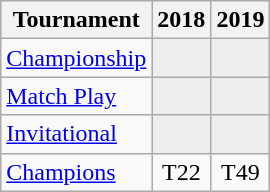<table class="wikitable" style="text-align:center;">
<tr>
<th>Tournament</th>
<th>2018</th>
<th>2019</th>
</tr>
<tr>
<td align="left"><a href='#'>Championship</a></td>
<td style="background:#eeeeee;"></td>
<td style="background:#eeeeee;"></td>
</tr>
<tr>
<td align="left"><a href='#'>Match Play</a></td>
<td style="background:#eeeeee;"></td>
<td style="background:#eeeeee;"></td>
</tr>
<tr>
<td align="left"><a href='#'>Invitational</a></td>
<td style="background:#eeeeee;"></td>
<td style="background:#eeeeee;"></td>
</tr>
<tr>
<td align="left"><a href='#'>Champions</a></td>
<td>T22</td>
<td>T49</td>
</tr>
</table>
